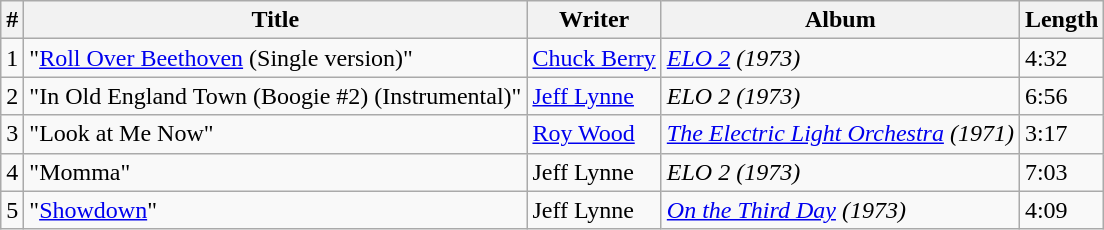<table class="wikitable sortable">
<tr>
<th>#</th>
<th>Title</th>
<th>Writer</th>
<th>Album</th>
<th>Length</th>
</tr>
<tr>
<td>1</td>
<td>"<a href='#'>Roll Over Beethoven</a> (Single version)"</td>
<td><a href='#'>Chuck Berry</a></td>
<td><em><a href='#'>ELO 2</a> (1973)</em></td>
<td>4:32</td>
</tr>
<tr>
<td>2</td>
<td>"In Old England Town (Boogie #2) (Instrumental)"</td>
<td><a href='#'>Jeff Lynne</a></td>
<td><em>ELO 2 (1973)</em></td>
<td>6:56</td>
</tr>
<tr>
<td>3</td>
<td>"Look at Me Now"</td>
<td><a href='#'>Roy Wood</a></td>
<td><em><a href='#'>The Electric Light Orchestra</a> (1971)</em></td>
<td>3:17</td>
</tr>
<tr>
<td>4</td>
<td>"Momma"</td>
<td>Jeff Lynne</td>
<td><em>ELO 2 (1973)</em></td>
<td>7:03</td>
</tr>
<tr>
<td>5</td>
<td>"<a href='#'>Showdown</a>"</td>
<td>Jeff Lynne</td>
<td><em><a href='#'>On the Third Day</a> (1973)</em></td>
<td>4:09</td>
</tr>
</table>
